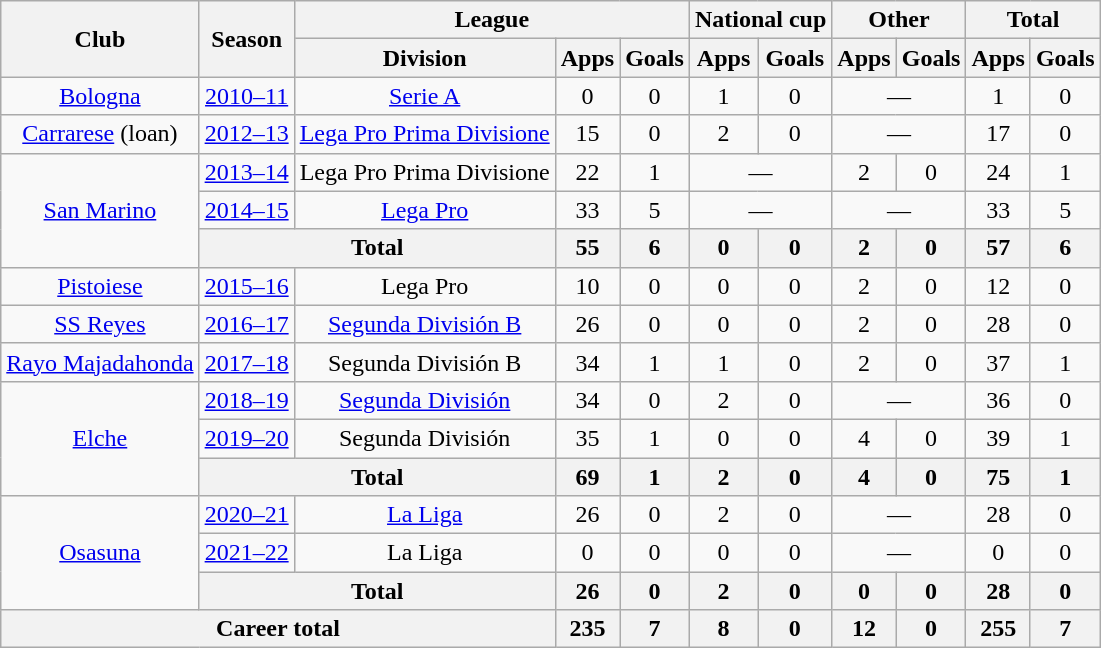<table class="wikitable" style="text-align:center">
<tr>
<th rowspan="2">Club</th>
<th rowspan="2">Season</th>
<th colspan="3">League</th>
<th colspan="2">National cup</th>
<th colspan="2">Other</th>
<th colspan="2">Total</th>
</tr>
<tr>
<th>Division</th>
<th>Apps</th>
<th>Goals</th>
<th>Apps</th>
<th>Goals</th>
<th>Apps</th>
<th>Goals</th>
<th>Apps</th>
<th>Goals</th>
</tr>
<tr>
<td><a href='#'>Bologna</a></td>
<td><a href='#'>2010–11</a></td>
<td><a href='#'>Serie A</a></td>
<td>0</td>
<td>0</td>
<td>1</td>
<td>0</td>
<td colspan="2">—</td>
<td>1</td>
<td>0</td>
</tr>
<tr>
<td><a href='#'>Carrarese</a> (loan)</td>
<td><a href='#'>2012–13</a></td>
<td><a href='#'>Lega Pro Prima Divisione</a></td>
<td>15</td>
<td>0</td>
<td>2</td>
<td>0</td>
<td colspan="2">—</td>
<td>17</td>
<td>0</td>
</tr>
<tr>
<td rowspan="3"><a href='#'>San Marino</a></td>
<td><a href='#'>2013–14</a></td>
<td>Lega Pro Prima Divisione</td>
<td>22</td>
<td>1</td>
<td colspan="2">—</td>
<td>2</td>
<td>0</td>
<td>24</td>
<td>1</td>
</tr>
<tr>
<td><a href='#'>2014–15</a></td>
<td><a href='#'>Lega Pro</a></td>
<td>33</td>
<td>5</td>
<td colspan="2">—</td>
<td colspan="2">—</td>
<td>33</td>
<td>5</td>
</tr>
<tr>
<th colspan="2">Total</th>
<th>55</th>
<th>6</th>
<th>0</th>
<th>0</th>
<th>2</th>
<th>0</th>
<th>57</th>
<th>6</th>
</tr>
<tr>
<td><a href='#'>Pistoiese</a></td>
<td><a href='#'>2015–16</a></td>
<td>Lega Pro</td>
<td>10</td>
<td>0</td>
<td>0</td>
<td>0</td>
<td>2</td>
<td>0</td>
<td>12</td>
<td>0</td>
</tr>
<tr>
<td><a href='#'>SS Reyes</a></td>
<td><a href='#'>2016–17</a></td>
<td><a href='#'>Segunda División B</a></td>
<td>26</td>
<td>0</td>
<td>0</td>
<td>0</td>
<td>2</td>
<td>0</td>
<td>28</td>
<td>0</td>
</tr>
<tr>
<td><a href='#'>Rayo Majadahonda</a></td>
<td><a href='#'>2017–18</a></td>
<td>Segunda División B</td>
<td>34</td>
<td>1</td>
<td>1</td>
<td>0</td>
<td>2</td>
<td>0</td>
<td>37</td>
<td>1</td>
</tr>
<tr>
<td rowspan="3"><a href='#'>Elche</a></td>
<td><a href='#'>2018–19</a></td>
<td><a href='#'>Segunda División</a></td>
<td>34</td>
<td>0</td>
<td>2</td>
<td>0</td>
<td colspan="2">—</td>
<td>36</td>
<td>0</td>
</tr>
<tr>
<td><a href='#'>2019–20</a></td>
<td>Segunda División</td>
<td>35</td>
<td>1</td>
<td>0</td>
<td>0</td>
<td>4</td>
<td>0</td>
<td>39</td>
<td>1</td>
</tr>
<tr>
<th colspan="2">Total</th>
<th>69</th>
<th>1</th>
<th>2</th>
<th>0</th>
<th>4</th>
<th>0</th>
<th>75</th>
<th>1</th>
</tr>
<tr>
<td rowspan="3"><a href='#'>Osasuna</a></td>
<td><a href='#'>2020–21</a></td>
<td><a href='#'>La Liga</a></td>
<td>26</td>
<td>0</td>
<td>2</td>
<td>0</td>
<td colspan="2">—</td>
<td>28</td>
<td>0</td>
</tr>
<tr>
<td><a href='#'>2021–22</a></td>
<td>La Liga</td>
<td>0</td>
<td>0</td>
<td>0</td>
<td>0</td>
<td colspan="2">—</td>
<td>0</td>
<td>0</td>
</tr>
<tr>
<th colspan="2">Total</th>
<th>26</th>
<th>0</th>
<th>2</th>
<th>0</th>
<th>0</th>
<th>0</th>
<th>28</th>
<th>0</th>
</tr>
<tr>
<th colspan="3">Career total</th>
<th>235</th>
<th>7</th>
<th>8</th>
<th>0</th>
<th>12</th>
<th>0</th>
<th>255</th>
<th>7</th>
</tr>
</table>
